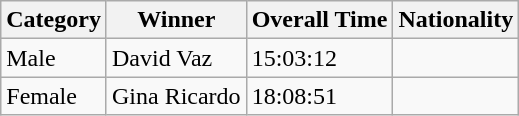<table class="wikitable">
<tr>
<th>Category</th>
<th>Winner</th>
<th>Overall Time</th>
<th>Nationality</th>
</tr>
<tr>
<td>Male</td>
<td>David Vaz</td>
<td>15:03:12</td>
<td></td>
</tr>
<tr>
<td>Female</td>
<td>Gina Ricardo</td>
<td>18:08:51</td>
<td></td>
</tr>
</table>
